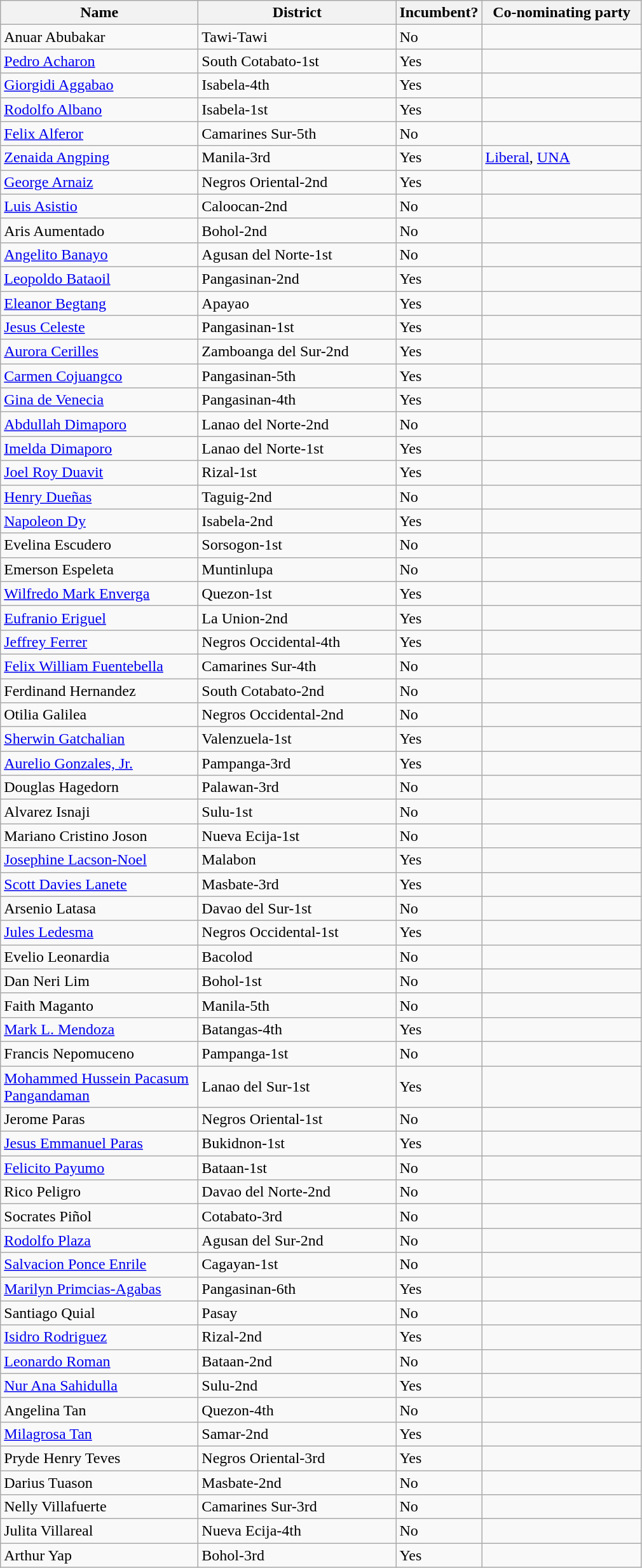<table class=wikitable>
<tr>
<th width=200px>Name</th>
<th width=200px>District</th>
<th>Incumbent?</th>
<th width=160px>Co-nominating party</th>
</tr>
<tr>
<td>Anuar Abubakar</td>
<td>Tawi-Tawi</td>
<td>No</td>
<td></td>
</tr>
<tr>
<td><a href='#'>Pedro Acharon</a></td>
<td>South Cotabato-1st</td>
<td>Yes</td>
<td></td>
</tr>
<tr>
<td><a href='#'>Giorgidi Aggabao</a></td>
<td>Isabela-4th</td>
<td>Yes</td>
<td></td>
</tr>
<tr>
<td><a href='#'>Rodolfo Albano</a></td>
<td>Isabela-1st</td>
<td>Yes</td>
<td></td>
</tr>
<tr>
<td><a href='#'>Felix Alferor</a></td>
<td>Camarines Sur-5th</td>
<td>No</td>
<td></td>
</tr>
<tr>
<td><a href='#'>Zenaida Angping</a></td>
<td>Manila-3rd</td>
<td>Yes</td>
<td><a href='#'>Liberal</a>, <a href='#'>UNA</a></td>
</tr>
<tr>
<td><a href='#'>George Arnaiz</a></td>
<td>Negros Oriental-2nd</td>
<td>Yes</td>
<td></td>
</tr>
<tr>
<td><a href='#'>Luis Asistio</a></td>
<td>Caloocan-2nd</td>
<td>No</td>
<td></td>
</tr>
<tr>
<td>Aris Aumentado</td>
<td>Bohol-2nd</td>
<td>No</td>
<td></td>
</tr>
<tr>
<td><a href='#'>Angelito Banayo</a></td>
<td>Agusan del Norte-1st</td>
<td>No</td>
<td></td>
</tr>
<tr>
<td><a href='#'>Leopoldo Bataoil</a></td>
<td>Pangasinan-2nd</td>
<td>Yes</td>
<td></td>
</tr>
<tr>
<td><a href='#'>Eleanor Begtang</a></td>
<td>Apayao</td>
<td>Yes</td>
<td></td>
</tr>
<tr>
<td><a href='#'>Jesus Celeste</a></td>
<td>Pangasinan-1st</td>
<td>Yes</td>
<td></td>
</tr>
<tr>
<td><a href='#'>Aurora Cerilles</a></td>
<td>Zamboanga del Sur-2nd</td>
<td>Yes</td>
<td></td>
</tr>
<tr>
<td><a href='#'>Carmen Cojuangco</a></td>
<td>Pangasinan-5th</td>
<td>Yes</td>
<td></td>
</tr>
<tr>
<td><a href='#'>Gina de Venecia</a></td>
<td>Pangasinan-4th</td>
<td>Yes</td>
<td></td>
</tr>
<tr>
<td><a href='#'>Abdullah Dimaporo</a></td>
<td>Lanao del Norte-2nd</td>
<td>No</td>
<td></td>
</tr>
<tr>
<td><a href='#'>Imelda Dimaporo</a></td>
<td>Lanao del Norte-1st</td>
<td>Yes</td>
<td></td>
</tr>
<tr>
<td><a href='#'>Joel Roy Duavit</a></td>
<td>Rizal-1st</td>
<td>Yes</td>
<td></td>
</tr>
<tr>
<td><a href='#'>Henry Dueñas</a></td>
<td>Taguig-2nd</td>
<td>No</td>
<td></td>
</tr>
<tr>
<td><a href='#'>Napoleon Dy</a></td>
<td>Isabela-2nd</td>
<td>Yes</td>
<td></td>
</tr>
<tr>
<td>Evelina Escudero</td>
<td>Sorsogon-1st</td>
<td>No</td>
<td></td>
</tr>
<tr>
<td>Emerson Espeleta</td>
<td>Muntinlupa</td>
<td>No</td>
<td></td>
</tr>
<tr>
<td><a href='#'>Wilfredo Mark Enverga</a></td>
<td>Quezon-1st</td>
<td>Yes</td>
<td></td>
</tr>
<tr>
<td><a href='#'>Eufranio Eriguel</a></td>
<td>La Union-2nd</td>
<td>Yes</td>
<td></td>
</tr>
<tr>
<td><a href='#'>Jeffrey Ferrer</a></td>
<td>Negros Occidental-4th</td>
<td>Yes</td>
<td></td>
</tr>
<tr>
<td><a href='#'>Felix William Fuentebella</a></td>
<td>Camarines Sur-4th</td>
<td>No</td>
<td></td>
</tr>
<tr>
<td>Ferdinand Hernandez</td>
<td>South Cotabato-2nd</td>
<td>No</td>
<td></td>
</tr>
<tr>
<td>Otilia Galilea</td>
<td>Negros Occidental-2nd</td>
<td>No</td>
<td></td>
</tr>
<tr>
<td><a href='#'>Sherwin Gatchalian</a></td>
<td>Valenzuela-1st</td>
<td>Yes</td>
<td></td>
</tr>
<tr>
<td><a href='#'>Aurelio Gonzales, Jr.</a></td>
<td>Pampanga-3rd</td>
<td>Yes</td>
<td></td>
</tr>
<tr>
<td>Douglas Hagedorn</td>
<td>Palawan-3rd</td>
<td>No</td>
<td></td>
</tr>
<tr>
<td>Alvarez Isnaji</td>
<td>Sulu-1st</td>
<td>No</td>
<td></td>
</tr>
<tr>
<td>Mariano Cristino Joson</td>
<td>Nueva Ecija-1st</td>
<td>No</td>
<td></td>
</tr>
<tr>
<td><a href='#'>Josephine Lacson-Noel</a></td>
<td>Malabon</td>
<td>Yes</td>
<td></td>
</tr>
<tr>
<td><a href='#'>Scott Davies Lanete</a></td>
<td>Masbate-3rd</td>
<td>Yes</td>
<td></td>
</tr>
<tr>
<td>Arsenio Latasa</td>
<td>Davao del Sur-1st</td>
<td>No</td>
<td></td>
</tr>
<tr>
<td><a href='#'>Jules Ledesma</a></td>
<td>Negros Occidental-1st</td>
<td>Yes</td>
<td></td>
</tr>
<tr>
<td>Evelio Leonardia</td>
<td>Bacolod</td>
<td>No</td>
<td></td>
</tr>
<tr>
<td>Dan Neri Lim</td>
<td>Bohol-1st</td>
<td>No</td>
<td></td>
</tr>
<tr>
<td>Faith Maganto</td>
<td>Manila-5th</td>
<td>No</td>
<td></td>
</tr>
<tr>
<td><a href='#'>Mark L. Mendoza</a></td>
<td>Batangas-4th</td>
<td>Yes</td>
<td></td>
</tr>
<tr>
<td>Francis Nepomuceno</td>
<td>Pampanga-1st</td>
<td>No</td>
<td></td>
</tr>
<tr>
<td><a href='#'>Mohammed Hussein Pacasum Pangandaman</a></td>
<td>Lanao del Sur-1st</td>
<td>Yes</td>
<td></td>
</tr>
<tr>
<td>Jerome Paras</td>
<td>Negros Oriental-1st</td>
<td>No</td>
<td></td>
</tr>
<tr>
<td><a href='#'>Jesus Emmanuel Paras</a></td>
<td>Bukidnon-1st</td>
<td>Yes</td>
<td></td>
</tr>
<tr>
<td><a href='#'>Felicito Payumo</a></td>
<td>Bataan-1st</td>
<td>No</td>
<td></td>
</tr>
<tr>
<td>Rico Peligro</td>
<td>Davao del Norte-2nd</td>
<td>No</td>
<td></td>
</tr>
<tr>
<td>Socrates Piñol</td>
<td>Cotabato-3rd</td>
<td>No</td>
<td></td>
</tr>
<tr>
<td><a href='#'>Rodolfo Plaza</a></td>
<td>Agusan del Sur-2nd</td>
<td>No</td>
<td></td>
</tr>
<tr>
<td><a href='#'>Salvacion Ponce Enrile</a></td>
<td>Cagayan-1st</td>
<td>No</td>
<td></td>
</tr>
<tr>
<td><a href='#'>Marilyn Primcias-Agabas</a></td>
<td>Pangasinan-6th</td>
<td>Yes</td>
<td></td>
</tr>
<tr>
<td>Santiago Quial</td>
<td>Pasay</td>
<td>No</td>
<td></td>
</tr>
<tr>
<td><a href='#'>Isidro Rodriguez</a></td>
<td>Rizal-2nd</td>
<td>Yes</td>
<td></td>
</tr>
<tr>
<td><a href='#'>Leonardo Roman</a></td>
<td>Bataan-2nd</td>
<td>No</td>
<td></td>
</tr>
<tr>
<td><a href='#'>Nur Ana Sahidulla</a></td>
<td>Sulu-2nd</td>
<td>Yes</td>
<td></td>
</tr>
<tr>
<td>Angelina Tan</td>
<td>Quezon-4th</td>
<td>No</td>
<td></td>
</tr>
<tr>
<td><a href='#'>Milagrosa Tan</a></td>
<td>Samar-2nd</td>
<td>Yes</td>
<td></td>
</tr>
<tr>
<td>Pryde Henry Teves</td>
<td>Negros Oriental-3rd</td>
<td>Yes</td>
</tr>
<tr>
<td>Darius Tuason</td>
<td>Masbate-2nd</td>
<td>No</td>
<td></td>
</tr>
<tr>
<td>Nelly Villafuerte</td>
<td>Camarines Sur-3rd</td>
<td>No</td>
<td></td>
</tr>
<tr>
<td>Julita Villareal</td>
<td>Nueva Ecija-4th</td>
<td>No</td>
<td></td>
</tr>
<tr>
<td>Arthur Yap</td>
<td>Bohol-3rd</td>
<td>Yes</td>
<td></td>
</tr>
</table>
